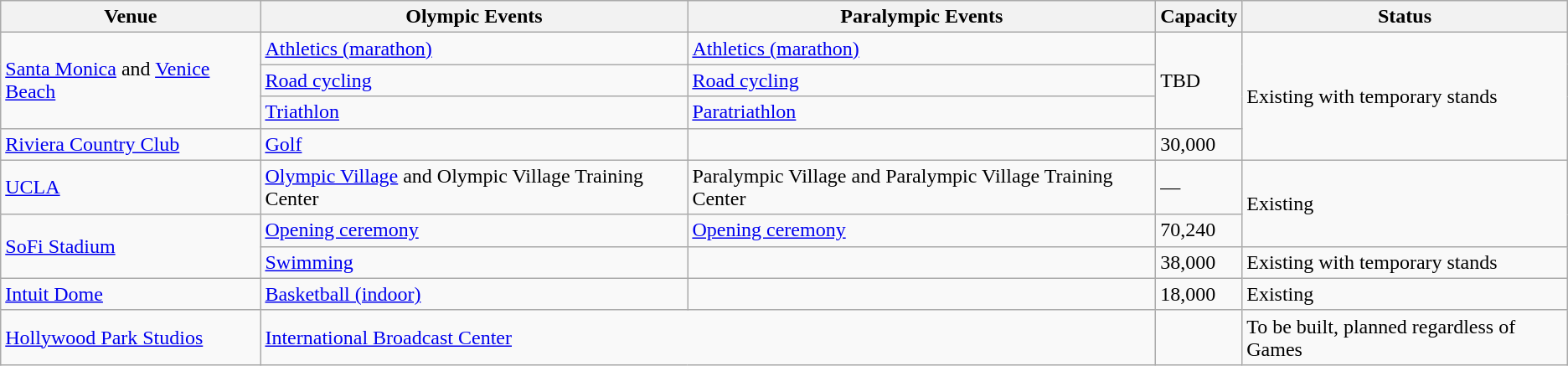<table class="sortable wikitable">
<tr>
<th>Venue</th>
<th>Olympic Events</th>
<th>Paralympic Events</th>
<th>Capacity</th>
<th>Status</th>
</tr>
<tr>
<td rowspan="3"><a href='#'>Santa Monica</a> and <a href='#'>Venice Beach</a></td>
<td><a href='#'>Athletics (marathon)</a></td>
<td><a href='#'>Athletics (marathon)</a></td>
<td rowspan="3">TBD</td>
<td rowspan="4">Existing with temporary stands</td>
</tr>
<tr>
<td><a href='#'>Road cycling</a></td>
<td><a href='#'>Road cycling</a></td>
</tr>
<tr>
<td><a href='#'>Triathlon</a></td>
<td><a href='#'>Paratriathlon</a></td>
</tr>
<tr>
<td rowspan="1"><a href='#'>Riviera Country Club</a></td>
<td><a href='#'>Golf</a></td>
<td></td>
<td>30,000</td>
</tr>
<tr>
<td><a href='#'>UCLA</a></td>
<td><a href='#'>Olympic Village</a> and Olympic Village Training Center</td>
<td>Paralympic Village and Paralympic Village Training Center</td>
<td>—</td>
<td rowspan="2">Existing</td>
</tr>
<tr>
<td rowspan="2"><a href='#'>SoFi Stadium</a><br></td>
<td><a href='#'>Opening ceremony</a></td>
<td><a href='#'>Opening ceremony</a></td>
<td>70,240</td>
</tr>
<tr>
<td><a href='#'>Swimming</a></td>
<td></td>
<td>38,000</td>
<td>Existing with temporary stands</td>
</tr>
<tr>
<td rowspan="1"><a href='#'>Intuit Dome</a><br></td>
<td><a href='#'>Basketball (indoor)</a></td>
<td></td>
<td>18,000</td>
<td>Existing</td>
</tr>
<tr>
<td rowspan="1"><a href='#'>Hollywood Park Studios</a></td>
<td colspan="2"><a href='#'>International Broadcast Center</a></td>
<td></td>
<td>To be built, planned regardless of Games</td>
</tr>
</table>
